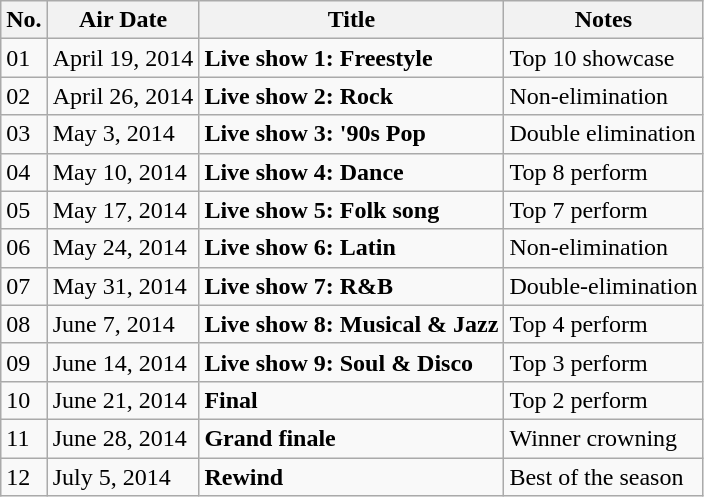<table class="wikitable">
<tr>
<th>No.</th>
<th>Air Date</th>
<th>Title</th>
<th>Notes</th>
</tr>
<tr>
<td>01</td>
<td>April 19, 2014</td>
<td><strong>Live show 1: Freestyle</strong></td>
<td>Top 10 showcase</td>
</tr>
<tr>
<td>02</td>
<td>April 26, 2014</td>
<td><strong>Live show 2: Rock</strong></td>
<td>Non-elimination</td>
</tr>
<tr>
<td>03</td>
<td>May 3, 2014</td>
<td><strong>Live show 3: '90s Pop</strong></td>
<td>Double elimination</td>
</tr>
<tr>
<td>04</td>
<td>May 10, 2014</td>
<td><strong>Live show 4: Dance</strong></td>
<td>Top 8 perform</td>
</tr>
<tr>
<td>05</td>
<td>May 17, 2014</td>
<td><strong>Live show 5: Folk song</strong></td>
<td>Top 7 perform</td>
</tr>
<tr>
<td>06</td>
<td>May 24, 2014</td>
<td><strong>Live show 6: Latin</strong></td>
<td>Non-elimination</td>
</tr>
<tr>
<td>07</td>
<td>May 31, 2014</td>
<td><strong>Live show 7: R&B</strong></td>
<td>Double-elimination</td>
</tr>
<tr>
<td>08</td>
<td>June 7, 2014</td>
<td><strong>Live show 8: Musical & Jazz</strong></td>
<td>Top 4 perform</td>
</tr>
<tr>
<td>09</td>
<td>June 14, 2014</td>
<td><strong>Live show 9: Soul & Disco</strong></td>
<td>Top 3 perform</td>
</tr>
<tr>
<td>10</td>
<td>June 21, 2014</td>
<td><strong>Final</strong></td>
<td>Top 2 perform</td>
</tr>
<tr>
<td>11</td>
<td>June 28, 2014</td>
<td><strong>Grand finale</strong></td>
<td>Winner crowning</td>
</tr>
<tr>
<td>12</td>
<td>July 5, 2014</td>
<td><strong>Rewind</strong></td>
<td>Best of the season</td>
</tr>
</table>
